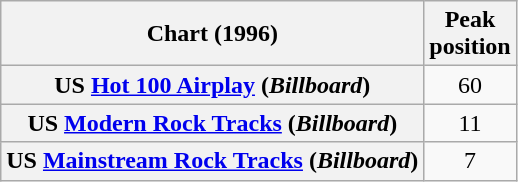<table class="wikitable sortable plainrowheaders">
<tr>
<th scope="col">Chart (1996)</th>
<th scope="col">Peak<br>position</th>
</tr>
<tr>
<th scope="row">US <a href='#'>Hot 100 Airplay</a> (<em>Billboard</em>)</th>
<td align="center">60</td>
</tr>
<tr>
<th scope="row">US <a href='#'>Modern Rock Tracks</a> (<em>Billboard</em>)</th>
<td align="center">11</td>
</tr>
<tr>
<th scope="row">US <a href='#'>Mainstream Rock Tracks</a> (<em>Billboard</em>)</th>
<td align="center">7</td>
</tr>
</table>
